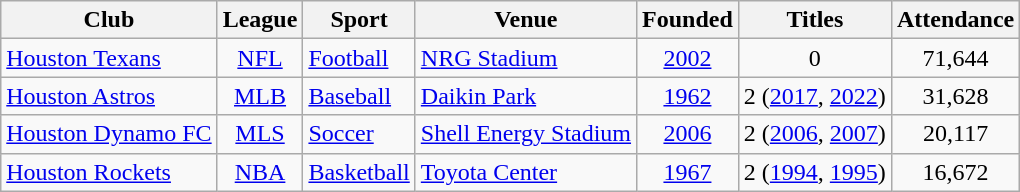<table class="wikitable">
<tr>
<th scope="col">Club</th>
<th scope="col">League</th>
<th scope="col">Sport</th>
<th scope="col">Venue</th>
<th scope="col">Founded</th>
<th scope="col">Titles</th>
<th scope="col">Attendance</th>
</tr>
<tr>
<td><a href='#'>Houston Texans</a></td>
<td style="text-align:center;"><a href='#'>NFL</a></td>
<td><a href='#'>Football</a></td>
<td><a href='#'>NRG Stadium</a></td>
<td style="text-align:center;"><a href='#'>2002</a></td>
<td style="text-align:center;">0</td>
<td style="text-align:center;">71,644</td>
</tr>
<tr>
<td><a href='#'>Houston Astros</a></td>
<td style="text-align:center;"><a href='#'>MLB</a></td>
<td><a href='#'>Baseball</a></td>
<td><a href='#'>Daikin Park</a></td>
<td style="text-align:center;"><a href='#'>1962</a></td>
<td style="text-align:center;">2 (<a href='#'>2017</a>, <a href='#'>2022</a>)</td>
<td style="text-align:center;">31,628</td>
</tr>
<tr (>
<td><a href='#'>Houston Dynamo FC</a></td>
<td style="text-align:center;"><a href='#'>MLS</a></td>
<td><a href='#'>Soccer</a></td>
<td><a href='#'>Shell Energy Stadium</a></td>
<td style="text-align:center;"><a href='#'>2006</a></td>
<td style="text-align:center;">2 (<a href='#'>2006</a>, <a href='#'>2007</a>)</td>
<td style="text-align:center;">20,117</td>
</tr>
<tr>
<td><a href='#'>Houston Rockets</a></td>
<td style="text-align:center;"><a href='#'>NBA</a></td>
<td><a href='#'>Basketball</a></td>
<td><a href='#'>Toyota Center</a></td>
<td style="text-align:center;"><a href='#'>1967</a></td>
<td style="text-align:center;">2 (<a href='#'>1994</a>, <a href='#'>1995</a>)</td>
<td style="text-align:center;">16,672</td>
</tr>
</table>
